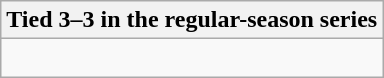<table class="wikitable collapsible collapsed">
<tr>
<th>Tied 3–3 in the regular-season series</th>
</tr>
<tr>
<td><br>




</td>
</tr>
</table>
